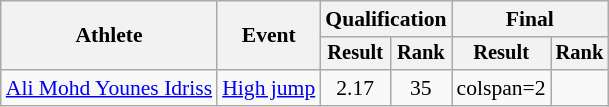<table class="wikitable" style="font-size:90%">
<tr>
<th rowspan="2">Athlete</th>
<th rowspan="2">Event</th>
<th colspan="2">Qualification</th>
<th colspan="2">Final</th>
</tr>
<tr style="font-size:95%">
<th>Result</th>
<th>Rank</th>
<th>Result</th>
<th>Rank</th>
</tr>
<tr style=text-align:center>
<td style=text-align:left><a href='#'>Ali Mohd Younes Idriss</a></td>
<td style=text-align:left><a href='#'>High jump</a></td>
<td>2.17</td>
<td>35</td>
<td>colspan=2 </td>
</tr>
</table>
